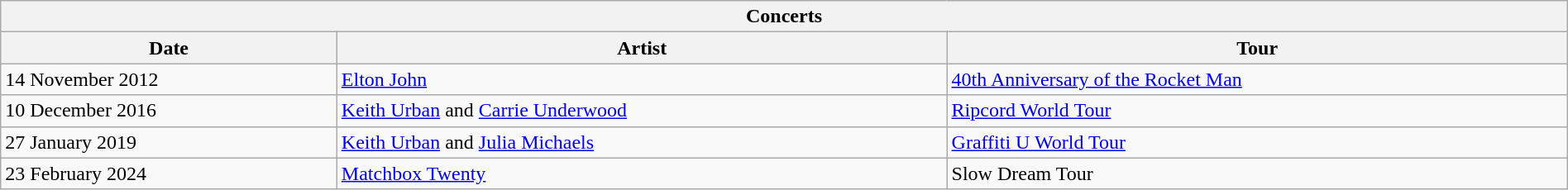<table class="wikitable collapsible collapsed"  style="text-align:left; width:100%;">
<tr>
<th colspan="3">Concerts</th>
</tr>
<tr>
<th>Date</th>
<th>Artist</th>
<th>Tour</th>
</tr>
<tr>
<td>14 November 2012</td>
<td><a href='#'>Elton John</a></td>
<td><a href='#'>40th Anniversary of the Rocket Man</a></td>
</tr>
<tr>
<td>10 December 2016</td>
<td><a href='#'>Keith Urban</a> and <a href='#'>Carrie Underwood</a></td>
<td><a href='#'>Ripcord World Tour</a></td>
</tr>
<tr>
<td>27 January 2019</td>
<td><a href='#'>Keith Urban</a> and <a href='#'>Julia Michaels</a></td>
<td><a href='#'>Graffiti U World Tour</a></td>
</tr>
<tr>
<td>23 February 2024</td>
<td><a href='#'>Matchbox Twenty</a></td>
<td>Slow Dream Tour</td>
</tr>
</table>
